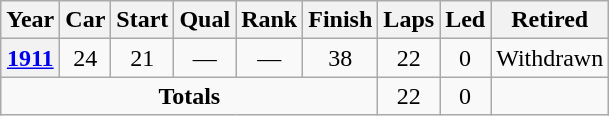<table class="wikitable" style="text-align:center">
<tr>
<th>Year</th>
<th>Car</th>
<th>Start</th>
<th>Qual</th>
<th>Rank</th>
<th>Finish</th>
<th>Laps</th>
<th>Led</th>
<th>Retired</th>
</tr>
<tr>
<th><a href='#'>1911</a></th>
<td>24</td>
<td>21</td>
<td>—</td>
<td>—</td>
<td>38</td>
<td>22</td>
<td>0</td>
<td>Withdrawn</td>
</tr>
<tr>
<td colspan=6><strong>Totals</strong></td>
<td>22</td>
<td>0</td>
<td></td>
</tr>
</table>
